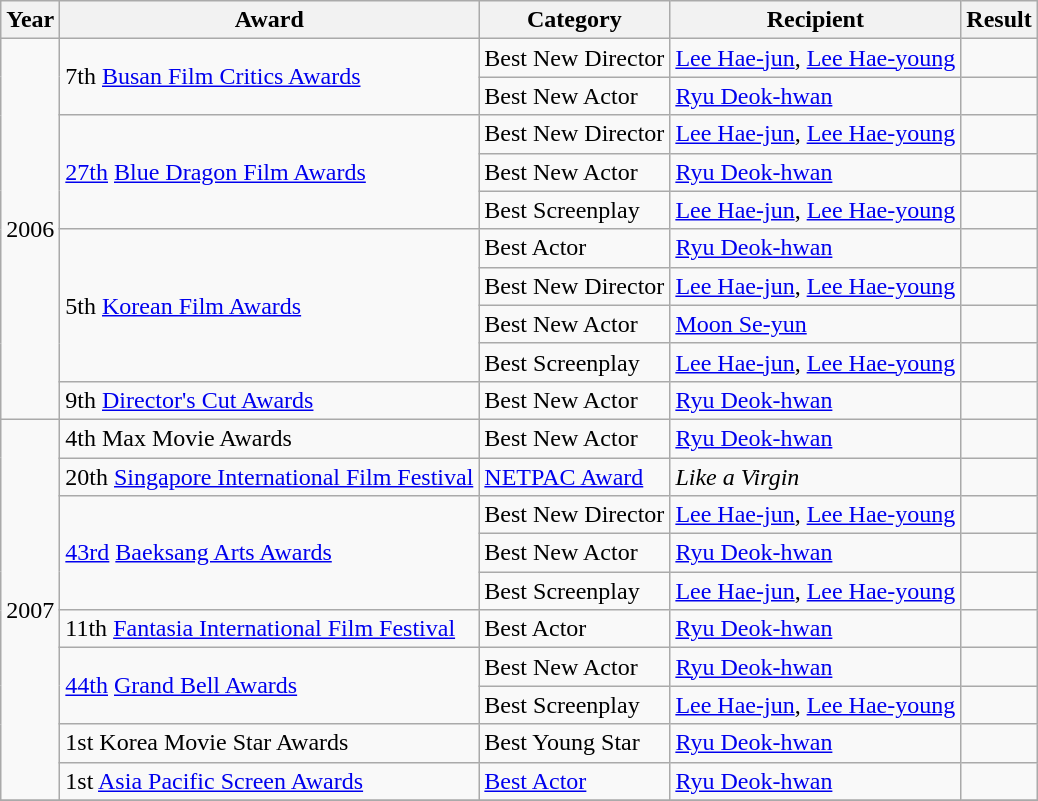<table class="wikitable">
<tr>
<th>Year</th>
<th>Award</th>
<th>Category</th>
<th>Recipient</th>
<th>Result</th>
</tr>
<tr>
<td rowspan=10>2006</td>
<td rowspan=2>7th <a href='#'>Busan Film Critics Awards</a></td>
<td>Best New Director</td>
<td><a href='#'>Lee Hae-jun</a>, <a href='#'>Lee Hae-young</a></td>
<td></td>
</tr>
<tr>
<td>Best New Actor</td>
<td><a href='#'>Ryu Deok-hwan</a></td>
<td></td>
</tr>
<tr>
<td rowspan=3><a href='#'>27th</a> <a href='#'>Blue Dragon Film Awards</a></td>
<td>Best New Director</td>
<td><a href='#'>Lee Hae-jun</a>, <a href='#'>Lee Hae-young</a></td>
<td></td>
</tr>
<tr>
<td>Best New Actor</td>
<td><a href='#'>Ryu Deok-hwan</a></td>
<td></td>
</tr>
<tr>
<td>Best Screenplay</td>
<td><a href='#'>Lee Hae-jun</a>, <a href='#'>Lee Hae-young</a></td>
<td></td>
</tr>
<tr>
<td rowspan=4>5th <a href='#'>Korean Film Awards</a></td>
<td>Best Actor</td>
<td><a href='#'>Ryu Deok-hwan</a></td>
<td></td>
</tr>
<tr>
<td>Best New Director</td>
<td><a href='#'>Lee Hae-jun</a>, <a href='#'>Lee Hae-young</a></td>
<td></td>
</tr>
<tr>
<td>Best New Actor</td>
<td><a href='#'>Moon Se-yun</a></td>
<td></td>
</tr>
<tr>
<td>Best Screenplay</td>
<td><a href='#'>Lee Hae-jun</a>, <a href='#'>Lee Hae-young</a></td>
<td></td>
</tr>
<tr>
<td>9th <a href='#'>Director's Cut Awards</a></td>
<td>Best New Actor</td>
<td><a href='#'>Ryu Deok-hwan</a></td>
<td></td>
</tr>
<tr>
<td rowspan=10>2007</td>
<td>4th Max Movie Awards</td>
<td>Best New Actor</td>
<td><a href='#'>Ryu Deok-hwan</a></td>
<td></td>
</tr>
<tr>
<td>20th <a href='#'>Singapore International Film Festival</a></td>
<td><a href='#'>NETPAC Award</a></td>
<td><em>Like a Virgin</em></td>
<td></td>
</tr>
<tr>
<td rowspan=3><a href='#'>43rd</a> <a href='#'>Baeksang Arts Awards</a></td>
<td>Best New Director</td>
<td><a href='#'>Lee Hae-jun</a>, <a href='#'>Lee Hae-young</a></td>
<td></td>
</tr>
<tr>
<td>Best New Actor</td>
<td><a href='#'>Ryu Deok-hwan</a></td>
<td></td>
</tr>
<tr>
<td>Best Screenplay</td>
<td><a href='#'>Lee Hae-jun</a>, <a href='#'>Lee Hae-young</a></td>
<td></td>
</tr>
<tr>
<td>11th <a href='#'>Fantasia International Film Festival</a></td>
<td>Best Actor</td>
<td><a href='#'>Ryu Deok-hwan</a></td>
<td></td>
</tr>
<tr>
<td rowspan=2><a href='#'>44th</a> <a href='#'>Grand Bell Awards</a></td>
<td>Best New Actor</td>
<td><a href='#'>Ryu Deok-hwan</a></td>
<td></td>
</tr>
<tr>
<td>Best Screenplay</td>
<td><a href='#'>Lee Hae-jun</a>, <a href='#'>Lee Hae-young</a></td>
<td></td>
</tr>
<tr>
<td>1st Korea Movie Star Awards</td>
<td>Best Young Star</td>
<td><a href='#'>Ryu Deok-hwan</a></td>
<td></td>
</tr>
<tr>
<td>1st <a href='#'>Asia Pacific Screen Awards</a></td>
<td><a href='#'>Best Actor</a></td>
<td><a href='#'>Ryu Deok-hwan</a></td>
<td></td>
</tr>
<tr>
</tr>
</table>
